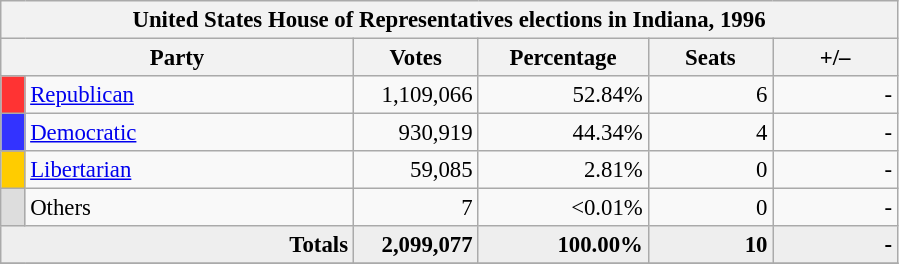<table class="wikitable" style="font-size: 95%;">
<tr>
<th colspan="6">United States House of Representatives elections in Indiana, 1996</th>
</tr>
<tr>
<th colspan=2 style="width: 15em">Party</th>
<th style="width: 5em">Votes</th>
<th style="width: 7em">Percentage</th>
<th style="width: 5em">Seats</th>
<th style="width: 5em">+/–</th>
</tr>
<tr>
<th style="background-color:#FF3333; width: 3px"></th>
<td style="width: 130px"><a href='#'>Republican</a></td>
<td align="right">1,109,066</td>
<td align="right">52.84%</td>
<td align="right">6</td>
<td align="right">-</td>
</tr>
<tr>
<th style="background-color:#3333FF; width: 3px"></th>
<td style="width: 130px"><a href='#'>Democratic</a></td>
<td align="right">930,919</td>
<td align="right">44.34%</td>
<td align="right">4</td>
<td align="right">-</td>
</tr>
<tr>
<th style="background-color:#FFCC00; width: 3px"></th>
<td style="width: 130px"><a href='#'>Libertarian</a></td>
<td align="right">59,085</td>
<td align="right">2.81%</td>
<td align="right">0</td>
<td align="right">-</td>
</tr>
<tr>
<th style="background-color:#DDDDDD; width: 3px"></th>
<td style="width: 130px">Others</td>
<td align="right">7</td>
<td align="right"><0.01%</td>
<td align="right">0</td>
<td align="right">-</td>
</tr>
<tr bgcolor="#EEEEEE">
<td colspan="2" align="right"><strong>Totals</strong></td>
<td align="right"><strong>2,099,077</strong></td>
<td align="right"><strong>100.00%</strong></td>
<td align="right"><strong>10</strong></td>
<td align="right"><strong>-</strong></td>
</tr>
<tr bgcolor="#EEEEEE">
</tr>
</table>
